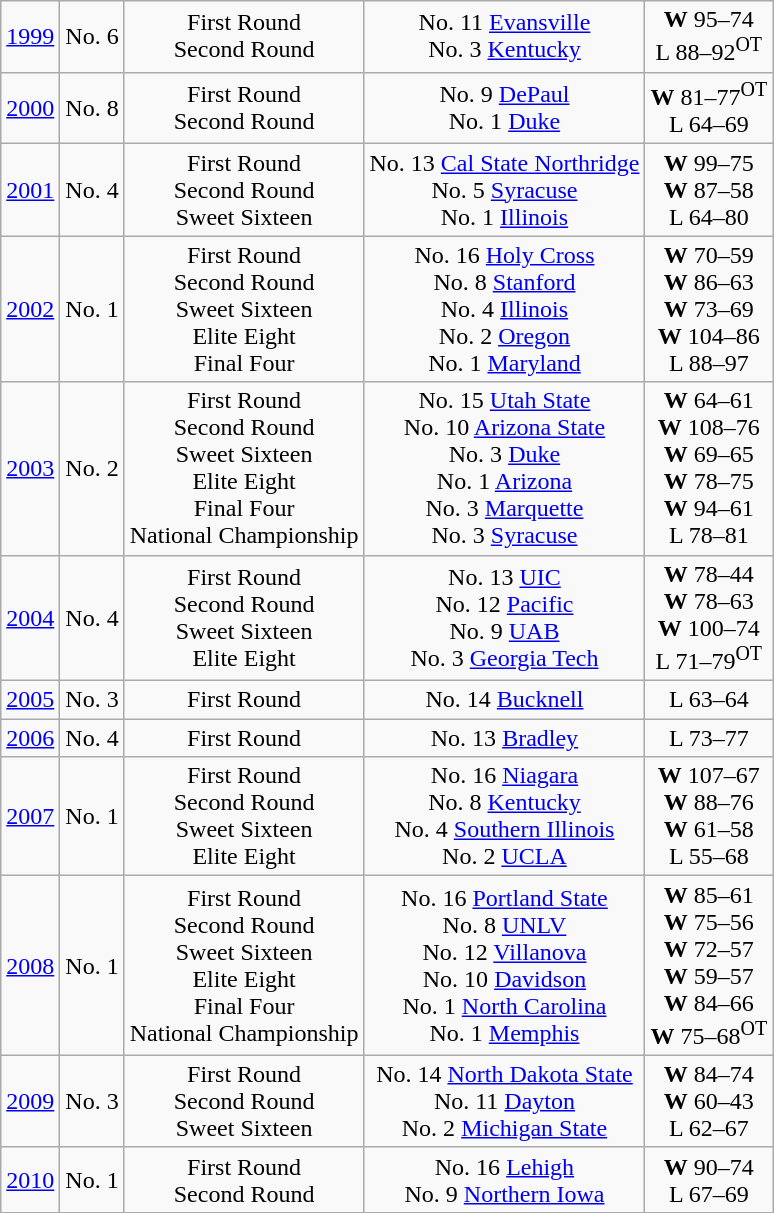<table class="wikitable">
<tr style="text-align:center;">
<td><a href='#'>1999</a></td>
<td>No. 6</td>
<td>First Round<br>Second Round</td>
<td>No. 11 <a href='#'>Evansville</a><br>No. 3 <a href='#'>Kentucky</a></td>
<td><strong>W</strong> 95–74<br>L 88–92<sup>OT</sup></td>
</tr>
<tr style="text-align:center;">
<td><a href='#'>2000</a></td>
<td>No. 8</td>
<td>First Round<br>Second Round</td>
<td>No. 9 <a href='#'>DePaul</a><br>No. 1 <a href='#'>Duke</a></td>
<td><strong>W</strong> 81–77<sup>OT</sup><br>L 64–69</td>
</tr>
<tr style="text-align:center;">
<td><a href='#'>2001</a></td>
<td>No. 4</td>
<td>First Round<br>Second Round<br>Sweet Sixteen</td>
<td>No. 13 <a href='#'>Cal State Northridge</a><br>No. 5 <a href='#'>Syracuse</a><br>No. 1 <a href='#'>Illinois</a></td>
<td><strong>W</strong> 99–75<br><strong>W</strong> 87–58<br>L 64–80</td>
</tr>
<tr style="text-align:center;">
<td><a href='#'>2002</a></td>
<td>No. 1</td>
<td>First Round<br>Second Round<br>Sweet Sixteen<br>Elite Eight<br>Final Four</td>
<td>No. 16 <a href='#'>Holy Cross</a><br>No. 8 <a href='#'>Stanford</a><br>No. 4 <a href='#'>Illinois</a><br>No. 2 <a href='#'>Oregon</a><br>No. 1 <a href='#'>Maryland</a></td>
<td><strong>W</strong> 70–59<br><strong>W</strong> 86–63<br><strong>W</strong> 73–69<br><strong>W</strong> 104–86<br>L 88–97</td>
</tr>
<tr style="text-align:center;">
<td><a href='#'>2003</a></td>
<td>No. 2</td>
<td>First Round<br>Second Round<br>Sweet Sixteen<br>Elite Eight<br>Final Four<br>National Championship</td>
<td>No. 15 <a href='#'>Utah State</a><br>No. 10 <a href='#'>Arizona State</a><br>No. 3 <a href='#'>Duke</a><br>No. 1 <a href='#'>Arizona</a><br>No. 3 <a href='#'>Marquette</a><br>No. 3 <a href='#'>Syracuse</a></td>
<td><strong>W</strong> 64–61<br><strong>W</strong> 108–76<br><strong>W</strong> 69–65<br><strong>W</strong> 78–75<br><strong>W</strong> 94–61<br>L 78–81</td>
</tr>
<tr style="text-align:center;">
<td><a href='#'>2004</a></td>
<td>No. 4</td>
<td>First Round<br>Second Round<br>Sweet Sixteen<br>Elite Eight</td>
<td>No. 13 <a href='#'>UIC</a><br>No. 12 <a href='#'>Pacific</a><br>No. 9 <a href='#'>UAB</a><br>No. 3 <a href='#'>Georgia Tech</a></td>
<td><strong>W</strong> 78–44<br><strong>W</strong> 78–63<br><strong>W</strong> 100–74<br>L 71–79<sup>OT</sup></td>
</tr>
<tr style="text-align:center;">
<td><a href='#'>2005</a></td>
<td>No. 3</td>
<td>First Round</td>
<td>No. 14 <a href='#'>Bucknell</a></td>
<td>L 63–64</td>
</tr>
<tr style="text-align:center;">
<td><a href='#'>2006</a></td>
<td>No. 4</td>
<td>First Round</td>
<td>No. 13 <a href='#'>Bradley</a></td>
<td>L 73–77</td>
</tr>
<tr style="text-align:center;">
<td><a href='#'>2007</a></td>
<td>No. 1</td>
<td>First Round<br>Second Round<br>Sweet Sixteen<br>Elite Eight</td>
<td>No. 16 <a href='#'>Niagara</a><br>No. 8 <a href='#'>Kentucky</a><br>No. 4 <a href='#'>Southern Illinois</a><br>No. 2 <a href='#'>UCLA</a></td>
<td><strong>W</strong> 107–67<br><strong>W</strong> 88–76<br><strong>W</strong> 61–58<br>L 55–68</td>
</tr>
<tr style="text-align:center;">
<td><a href='#'>2008</a></td>
<td>No. 1</td>
<td>First Round<br>Second Round<br>Sweet Sixteen<br>Elite Eight<br>Final Four<br>National Championship</td>
<td>No. 16 <a href='#'>Portland State</a><br>No. 8 <a href='#'>UNLV</a><br>No. 12 <a href='#'>Villanova</a><br>No. 10 <a href='#'>Davidson</a><br>No. 1 <a href='#'>North Carolina</a><br>No. 1 <a href='#'>Memphis</a></td>
<td><strong>W</strong> 85–61<br><strong>W</strong> 75–56<br><strong>W</strong> 72–57<br><strong>W</strong> 59–57<br><strong>W</strong> 84–66<br><strong>W</strong> 75–68<sup>OT</sup></td>
</tr>
<tr style="text-align:center;">
<td><a href='#'>2009</a></td>
<td>No. 3</td>
<td>First Round<br>Second Round<br>Sweet Sixteen</td>
<td>No. 14 <a href='#'>North Dakota State</a><br>No. 11 <a href='#'>Dayton</a><br>No. 2 <a href='#'>Michigan State</a></td>
<td><strong>W</strong> 84–74<br><strong>W</strong> 60–43<br>L 62–67</td>
</tr>
<tr style="text-align:center;">
<td><a href='#'>2010</a></td>
<td>No. 1</td>
<td>First Round<br>Second Round</td>
<td>No. 16 <a href='#'>Lehigh</a><br>No. 9 <a href='#'>Northern Iowa</a></td>
<td><strong>W</strong> 90–74<br>L 67–69</td>
</tr>
</table>
